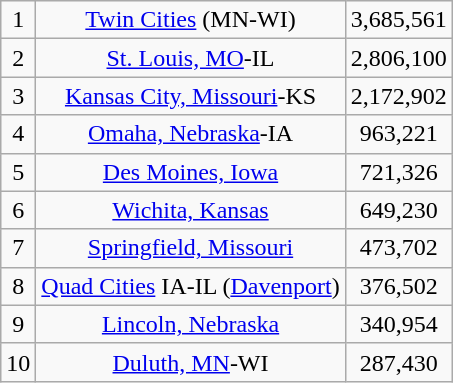<table class="wikitable" style="text-align:center">
<tr>
<td>1</td>
<td><a href='#'>Twin Cities</a> (MN-WI)</td>
<td>3,685,561</td>
</tr>
<tr>
<td>2</td>
<td><a href='#'>St. Louis, MO</a>-IL</td>
<td>2,806,100</td>
</tr>
<tr>
<td>3</td>
<td><a href='#'>Kansas City, Missouri</a>-KS</td>
<td>2,172,902</td>
</tr>
<tr>
<td>4</td>
<td><a href='#'>Omaha, Nebraska</a>-IA</td>
<td>963,221</td>
</tr>
<tr>
<td>5</td>
<td><a href='#'>Des Moines, Iowa</a></td>
<td>721,326</td>
</tr>
<tr>
<td>6</td>
<td><a href='#'>Wichita, Kansas</a></td>
<td>649,230</td>
</tr>
<tr>
<td>7</td>
<td><a href='#'>Springfield, Missouri</a></td>
<td>473,702</td>
</tr>
<tr>
<td>8</td>
<td><a href='#'>Quad Cities</a> IA-IL (<a href='#'>Davenport</a>)</td>
<td>376,502</td>
</tr>
<tr>
<td>9</td>
<td><a href='#'>Lincoln, Nebraska</a></td>
<td>340,954</td>
</tr>
<tr>
<td>10</td>
<td><a href='#'>Duluth, MN</a>-WI</td>
<td>287,430</td>
</tr>
</table>
